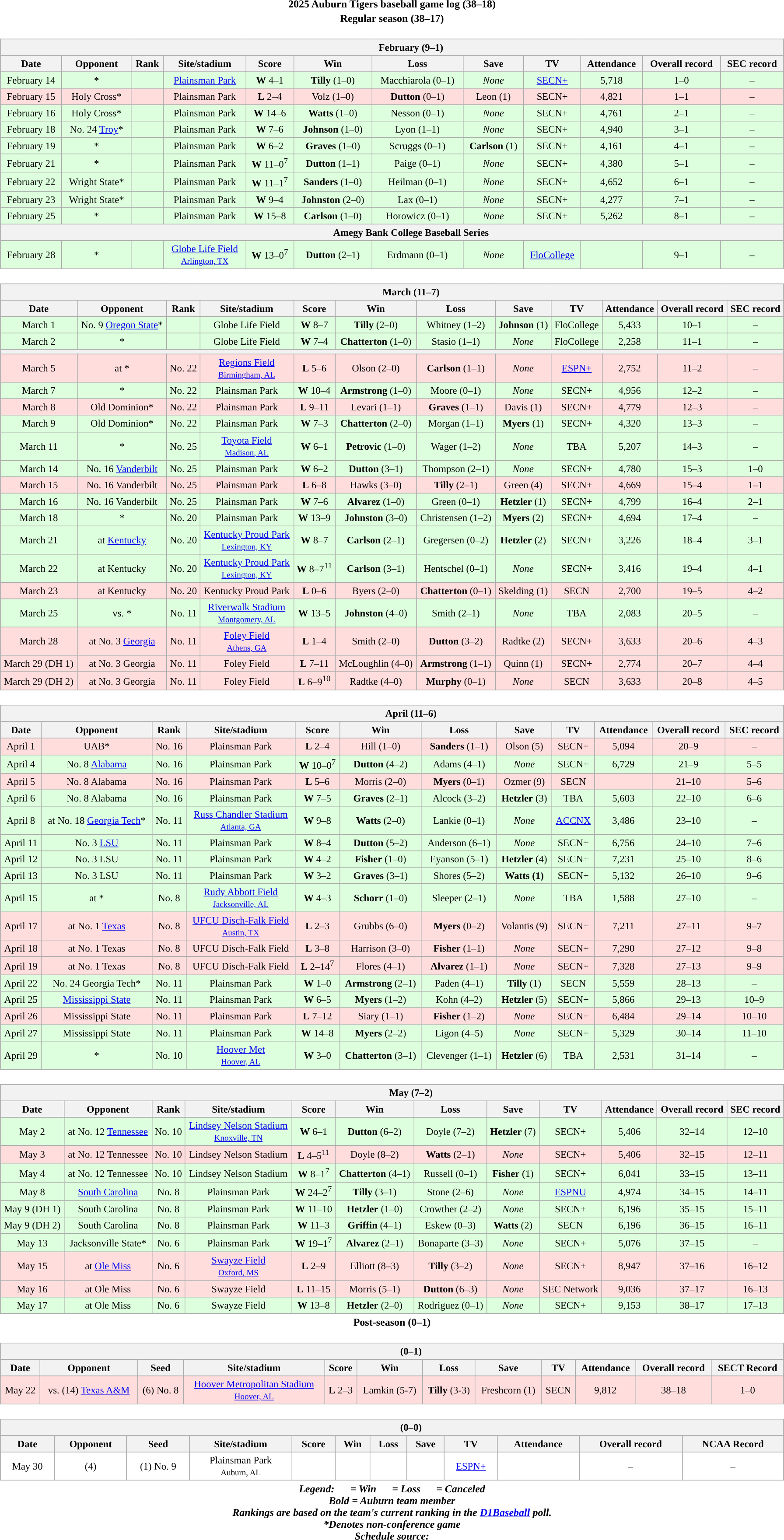<table class="toccolours" width=95% style="clear:both; margin:1.5em auto; text-align:center;">
<tr>
<th colspan=2>2025 Auburn Tigers baseball game log (38–18)</th>
</tr>
<tr>
<th colspan=2>Regular season (38–17)</th>
</tr>
<tr valign="top">
<td><br><table class="wikitable collapsible collapsed" style="margin:auto; width:100%; text-align:center; font-size:95%">
<tr>
<th colspan=12 style="padding-left:4em;">February (9–1)</th>
</tr>
<tr>
<th>Date</th>
<th>Opponent</th>
<th>Rank</th>
<th>Site/stadium</th>
<th>Score</th>
<th>Win</th>
<th>Loss</th>
<th>Save</th>
<th>TV</th>
<th>Attendance</th>
<th>Overall record</th>
<th>SEC record</th>
</tr>
<tr>
</tr>
<tr align="center" bgcolor=#ddffdd>
<td>February 14</td>
<td>*</td>
<td></td>
<td><a href='#'>Plainsman Park</a></td>
<td><strong>W</strong> 4–1</td>
<td><strong>Tilly</strong> (1–0)</td>
<td>Macchiarola (0–1)</td>
<td><em>None</em></td>
<td><a href='#'>SECN+</a></td>
<td>5,718</td>
<td>1–0</td>
<td>–</td>
</tr>
<tr align="center" bgcolor=#ffdddd>
<td>February 15</td>
<td>Holy Cross*</td>
<td></td>
<td>Plainsman Park</td>
<td><strong>L</strong> 2–4</td>
<td>Volz (1–0)</td>
<td><strong>Dutton</strong> (0–1)</td>
<td>Leon (1)</td>
<td>SECN+</td>
<td>4,821</td>
<td>1–1</td>
<td>–</td>
</tr>
<tr align="center" bgcolor=#ddffdd>
<td>February 16</td>
<td>Holy Cross*</td>
<td></td>
<td>Plainsman Park</td>
<td><strong>W</strong> 14–6</td>
<td><strong>Watts</strong> (1–0)</td>
<td>Nesson (0–1)</td>
<td><em>None</em></td>
<td>SECN+</td>
<td>4,761</td>
<td>2–1</td>
<td>–</td>
</tr>
<tr align="center" bgcolor=#ddffdd>
<td>February 18</td>
<td>No. 24 <a href='#'>Troy</a>*</td>
<td></td>
<td>Plainsman Park</td>
<td><strong>W</strong> 7–6</td>
<td><strong>Johnson</strong> (1–0)</td>
<td>Lyon (1–1)</td>
<td><em>None</em></td>
<td>SECN+</td>
<td>4,940</td>
<td>3–1</td>
<td>–</td>
</tr>
<tr align="center" bgcolor=#ddffdd>
<td>February 19</td>
<td>*</td>
<td></td>
<td>Plainsman Park</td>
<td><strong>W</strong> 6–2</td>
<td><strong>Graves</strong> (1–0)</td>
<td>Scruggs (0–1)</td>
<td><strong>Carlson</strong> (1)</td>
<td>SECN+</td>
<td>4,161</td>
<td>4–1</td>
<td>–</td>
</tr>
<tr align="center" bgcolor=#ddffdd>
<td>February 21</td>
<td>*</td>
<td></td>
<td>Plainsman Park</td>
<td><strong>W</strong> 11–0<sup>7</sup></td>
<td><strong>Dutton</strong> (1–1)</td>
<td>Paige (0–1)</td>
<td><em>None</em></td>
<td>SECN+</td>
<td>4,380</td>
<td>5–1</td>
<td>–</td>
</tr>
<tr align="center" bgcolor=#ddffdd>
<td>February 22</td>
<td>Wright State*</td>
<td></td>
<td>Plainsman Park</td>
<td><strong>W</strong> 11–1<sup>7</sup></td>
<td><strong>Sanders</strong> (1–0)</td>
<td>Heilman (0–1)</td>
<td><em>None</em></td>
<td>SECN+</td>
<td>4,652</td>
<td>6–1</td>
<td>–</td>
</tr>
<tr align="center" bgcolor=#ddffdd>
<td>February 23</td>
<td>Wright State*</td>
<td></td>
<td>Plainsman Park</td>
<td><strong>W</strong> 9–4</td>
<td><strong>Johnston</strong> (2–0)</td>
<td>Lax (0–1)</td>
<td><em>None</em></td>
<td>SECN+</td>
<td>4,277</td>
<td>7–1</td>
<td>–</td>
</tr>
<tr align="center" bgcolor=#ddffdd>
<td>February 25</td>
<td>*</td>
<td></td>
<td>Plainsman Park</td>
<td><strong>W</strong> 15–8</td>
<td><strong>Carlson</strong> (1–0)</td>
<td>Horowicz (0–1)</td>
<td><em>None</em></td>
<td>SECN+</td>
<td>5,262</td>
<td>8–1</td>
<td>–</td>
</tr>
<tr>
<th colspan=12 style="padding-left:4em;">Amegy Bank College Baseball Series</th>
</tr>
<tr align="center" bgcolor=#ddffdd>
<td>February 28</td>
<td>*</td>
<td></td>
<td><a href='#'>Globe Life Field</a><br><small><a href='#'>Arlington, TX</a></small></td>
<td><strong>W</strong> 13–0<sup>7</sup></td>
<td><strong>Dutton</strong> (2–1)</td>
<td>Erdmann (0–1)</td>
<td><em>None</em></td>
<td><a href='#'>FloCollege</a></td>
<td></td>
<td>9–1</td>
<td>–</td>
</tr>
</table>
</td>
</tr>
<tr>
<td><br><table class="wikitable collapsible collapsed" style="margin:auto; width:100%; text-align:center; font-size:95%">
<tr>
<th colspan=12 style="padding-left:4em;">March (11–7)</th>
</tr>
<tr>
<th>Date</th>
<th>Opponent</th>
<th>Rank</th>
<th>Site/stadium</th>
<th>Score</th>
<th>Win</th>
<th>Loss</th>
<th>Save</th>
<th>TV</th>
<th>Attendance</th>
<th>Overall record</th>
<th>SEC record</th>
</tr>
<tr>
</tr>
<tr align="center" bgcolor=#ddffdd>
<td>March 1</td>
<td>No. 9 <a href='#'>Oregon State</a>*</td>
<td></td>
<td>Globe Life Field</td>
<td><strong>W</strong> 8–7</td>
<td><strong>Tilly</strong> (2–0)</td>
<td>Whitney (1–2)</td>
<td><strong>Johnson</strong> (1)</td>
<td>FloCollege</td>
<td>5,433</td>
<td>10–1</td>
<td>–</td>
</tr>
<tr align="center" bgcolor=#ddffdd>
<td>March 2</td>
<td>*</td>
<td></td>
<td>Globe Life Field</td>
<td><strong>W</strong> 7–4</td>
<td><strong>Chatterton</strong> (1–0)</td>
<td>Stasio (1–1)</td>
<td><em>None</em></td>
<td>FloCollege</td>
<td>2,258</td>
<td>11–1</td>
<td>–</td>
</tr>
<tr>
<th colspan=12 style="padding-left:4em;"></th>
</tr>
<tr align="center" bgcolor=#ffdddd>
<td>March 5</td>
<td>at *</td>
<td>No. 22</td>
<td><a href='#'>Regions Field</a><br><small><a href='#'>Birmingham, AL</a></small></td>
<td><strong>L</strong> 5–6</td>
<td>Olson (2–0)</td>
<td><strong>Carlson</strong> (1–1)</td>
<td><em>None</em></td>
<td><a href='#'>ESPN+</a></td>
<td>2,752</td>
<td>11–2</td>
<td>–</td>
</tr>
<tr align="center" bgcolor=#ddffdd>
<td>March 7</td>
<td>*</td>
<td>No. 22</td>
<td>Plainsman Park</td>
<td><strong>W</strong> 10–4</td>
<td><strong>Armstrong</strong> (1–0)</td>
<td>Moore (0–1)</td>
<td><em>None</em></td>
<td>SECN+</td>
<td>4,956</td>
<td>12–2</td>
<td>–</td>
</tr>
<tr align="center" bgcolor=#ffdddd>
<td>March 8</td>
<td>Old Dominion*</td>
<td>No. 22</td>
<td>Plainsman Park</td>
<td><strong>L</strong> 9–11</td>
<td>Levari (1–1)</td>
<td><strong>Graves</strong> (1–1)</td>
<td>Davis (1)</td>
<td>SECN+</td>
<td>4,779</td>
<td>12–3</td>
<td>–</td>
</tr>
<tr align="center" bgcolor=#ddffdd>
<td>March 9</td>
<td>Old Dominion*</td>
<td>No. 22</td>
<td>Plainsman Park</td>
<td><strong>W</strong> 7–3</td>
<td><strong>Chatterton</strong> (2–0)</td>
<td>Morgan (1–1)</td>
<td><strong>Myers</strong> (1)</td>
<td>SECN+</td>
<td>4,320</td>
<td>13–3</td>
<td>–</td>
</tr>
<tr align="center" bgcolor=#ddffdd>
<td>March 11</td>
<td>*</td>
<td>No. 25</td>
<td><a href='#'>Toyota Field</a><br><small><a href='#'>Madison, AL</a></small></td>
<td><strong>W</strong> 6–1</td>
<td><strong>Petrovic</strong> (1–0)</td>
<td>Wager (1–2)</td>
<td><em>None</em></td>
<td>TBA</td>
<td>5,207</td>
<td>14–3</td>
<td>–</td>
</tr>
<tr align="center" bgcolor=#ddffdd>
<td>March 14</td>
<td>No. 16 <a href='#'>Vanderbilt</a></td>
<td>No. 25</td>
<td>Plainsman Park</td>
<td><strong>W</strong> 6–2</td>
<td><strong>Dutton</strong> (3–1)</td>
<td>Thompson (2–1)</td>
<td><em>None</em></td>
<td>SECN+</td>
<td>4,780</td>
<td>15–3</td>
<td>1–0</td>
</tr>
<tr align="center" bgcolor=#ffdddd>
<td>March 15</td>
<td>No. 16 Vanderbilt</td>
<td>No. 25</td>
<td>Plainsman Park</td>
<td><strong>L</strong> 6–8</td>
<td>Hawks (3–0)</td>
<td><strong>Tilly</strong> (2–1)</td>
<td>Green (4)</td>
<td>SECN+</td>
<td>4,669</td>
<td>15–4</td>
<td>1–1</td>
</tr>
<tr align="center" bgcolor=#ddffdd>
<td>March 16</td>
<td>No. 16 Vanderbilt</td>
<td>No. 25</td>
<td>Plainsman Park</td>
<td><strong>W</strong> 7–6</td>
<td><strong>Alvarez</strong> (1–0)</td>
<td>Green (0–1)</td>
<td><strong>Hetzler</strong> (1)</td>
<td>SECN+</td>
<td>4,799</td>
<td>16–4</td>
<td>2–1</td>
</tr>
<tr align="center" bgcolor=#ddffdd>
<td>March 18</td>
<td>*</td>
<td>No. 20</td>
<td>Plainsman Park</td>
<td><strong>W</strong> 13–9</td>
<td><strong>Johnston</strong> (3–0)</td>
<td>Christensen (1–2)</td>
<td><strong>Myers</strong> (2)</td>
<td>SECN+</td>
<td>4,694</td>
<td>17–4</td>
<td>–</td>
</tr>
<tr align="center" bgcolor=#ddffdd>
<td>March 21</td>
<td>at <a href='#'>Kentucky</a></td>
<td>No. 20</td>
<td><a href='#'>Kentucky Proud Park</a><br><small><a href='#'>Lexington, KY</a></small></td>
<td><strong>W</strong> 8–7</td>
<td><strong>Carlson</strong> (2–1)</td>
<td>Gregersen (0–2)</td>
<td><strong>Hetzler</strong> (2)</td>
<td>SECN+</td>
<td>3,226</td>
<td>18–4</td>
<td>3–1</td>
</tr>
<tr align="center" bgcolor=#ddffdd>
<td>March 22</td>
<td>at Kentucky</td>
<td>No. 20</td>
<td><a href='#'>Kentucky Proud Park</a><br><small><a href='#'>Lexington, KY</a></small></td>
<td><strong>W</strong> 8–7<sup>11</sup></td>
<td><strong>Carlson</strong> (3–1)</td>
<td>Hentschel (0–1)</td>
<td><em>None</em></td>
<td>SECN+</td>
<td>3,416</td>
<td>19–4</td>
<td>4–1</td>
</tr>
<tr align="center" bgcolor=#ffdddd>
<td>March 23</td>
<td>at Kentucky</td>
<td>No. 20</td>
<td>Kentucky Proud Park</td>
<td><strong>L</strong> 0–6</td>
<td>Byers (2–0)</td>
<td><strong>Chatterton</strong> (0–1)</td>
<td>Skelding (1)</td>
<td>SECN</td>
<td>2,700</td>
<td>19–5</td>
<td>4–2</td>
</tr>
<tr align="center" bgcolor=#ddffdd>
<td>March 25</td>
<td>vs. *</td>
<td>No. 11</td>
<td><a href='#'>Riverwalk Stadium</a><br><small><a href='#'>Montgomery, AL</a></small></td>
<td><strong>W</strong> 13–5</td>
<td><strong>Johnston</strong> (4–0)</td>
<td>Smith (2–1)</td>
<td><em>None</em></td>
<td>TBA</td>
<td>2,083</td>
<td>20–5</td>
<td>–</td>
</tr>
<tr align="center" bgcolor=#ffdddd>
<td>March 28</td>
<td>at No. 3 <a href='#'>Georgia</a></td>
<td>No. 11</td>
<td><a href='#'>Foley Field</a><br><small><a href='#'>Athens, GA</a></small></td>
<td><strong>L</strong> 1–4</td>
<td>Smith (2–0)</td>
<td><strong>Dutton</strong> (3–2)</td>
<td>Radtke (2)</td>
<td>SECN+</td>
<td>3,633</td>
<td>20–6</td>
<td>4–3</td>
</tr>
<tr align="center" bgcolor=#ffdddd>
<td>March 29 (DH 1)</td>
<td>at No. 3 Georgia</td>
<td>No. 11</td>
<td>Foley Field</td>
<td><strong>L</strong> 7–11</td>
<td>McLoughlin (4–0)</td>
<td><strong>Armstrong</strong> (1–1)</td>
<td>Quinn (1)</td>
<td>SECN+</td>
<td>2,774</td>
<td>20–7</td>
<td>4–4</td>
</tr>
<tr align="center" bgcolor=#ffdddd>
<td>March 29 (DH 2)</td>
<td>at No. 3 Georgia</td>
<td>No. 11</td>
<td>Foley Field</td>
<td><strong>L</strong> 6–9<sup>10</sup></td>
<td>Radtke (4–0)</td>
<td><strong>Murphy</strong> (0–1)</td>
<td><em>None</em></td>
<td>SECN</td>
<td>3,633</td>
<td>20–8</td>
<td>4–5</td>
</tr>
</table>
</td>
</tr>
<tr>
<td><br><table class="wikitable collapsible collapsed" style="margin:auto; width:100%; text-align:center; font-size:95%">
<tr>
<th colspan=12 style="padding-left:4em;">April (11–6)</th>
</tr>
<tr>
<th>Date</th>
<th>Opponent</th>
<th>Rank</th>
<th>Site/stadium</th>
<th>Score</th>
<th>Win</th>
<th>Loss</th>
<th>Save</th>
<th>TV</th>
<th>Attendance</th>
<th>Overall record</th>
<th>SEC record</th>
</tr>
<tr>
</tr>
<tr align="center" bgcolor=#ffdddd>
<td>April 1</td>
<td>UAB*</td>
<td>No. 16</td>
<td>Plainsman Park</td>
<td><strong>L</strong> 2–4</td>
<td>Hill (1–0)</td>
<td><strong>Sanders</strong> (1–1)</td>
<td>Olson (5)</td>
<td>SECN+</td>
<td>5,094</td>
<td>20–9</td>
<td>–</td>
</tr>
<tr align="center" bgcolor=#ddffdd>
<td>April 4</td>
<td>No. 8 <a href='#'>Alabama</a></td>
<td>No. 16</td>
<td>Plainsman Park</td>
<td><strong>W</strong> 10–0<sup>7</sup></td>
<td><strong>Dutton</strong> (4–2)</td>
<td>Adams (4–1)</td>
<td><em>None</em></td>
<td>SECN+</td>
<td>6,729</td>
<td>21–9</td>
<td>5–5</td>
</tr>
<tr align="center" bgcolor=#ffdddd>
<td>April 5</td>
<td>No. 8 Alabama</td>
<td>No. 16</td>
<td>Plainsman Park</td>
<td><strong>L</strong> 5–6</td>
<td>Morris (2–0)</td>
<td><strong>Myers</strong> (0–1)</td>
<td>Ozmer (9)</td>
<td>SECN</td>
<td></td>
<td>21–10</td>
<td>5–6</td>
</tr>
<tr align="center" bgcolor=#ddffdd>
<td>April 6</td>
<td>No. 8 Alabama</td>
<td>No. 16</td>
<td>Plainsman Park</td>
<td><strong>W</strong> 7–5</td>
<td><strong>Graves</strong> (2–1)</td>
<td>Alcock (3–2)</td>
<td><strong>Hetzler</strong> (3)</td>
<td>TBA</td>
<td>5,603</td>
<td>22–10</td>
<td>6–6</td>
</tr>
<tr align="center" bgcolor=#ddffdd>
<td>April 8</td>
<td>at No. 18 <a href='#'>Georgia Tech</a>*</td>
<td>No. 11</td>
<td><a href='#'>Russ Chandler Stadium</a><br><small><a href='#'>Atlanta, GA</a></small></td>
<td><strong>W</strong> 9–8</td>
<td><strong>Watts</strong> (2–0)</td>
<td>Lankie (0–1)</td>
<td><em>None</em></td>
<td><a href='#'>ACCNX</a></td>
<td>3,486</td>
<td>23–10</td>
<td>–</td>
</tr>
<tr align="center" bgcolor=#ddffdd>
<td>April 11</td>
<td>No. 3 <a href='#'>LSU</a></td>
<td>No. 11</td>
<td>Plainsman Park</td>
<td><strong>W</strong> 8–4</td>
<td><strong>Dutton</strong> (5–2)</td>
<td>Anderson (6–1)</td>
<td><em>None</em></td>
<td>SECN+</td>
<td>6,756</td>
<td>24–10</td>
<td>7–6</td>
</tr>
<tr align="center" bgcolor=#ddffdd>
<td>April 12</td>
<td>No. 3 LSU</td>
<td>No. 11</td>
<td>Plainsman Park</td>
<td><strong>W</strong> 4–2</td>
<td><strong>Fisher</strong> (1–0)</td>
<td>Eyanson (5–1)</td>
<td><strong>Hetzler</strong> (4)</td>
<td>SECN+</td>
<td>7,231</td>
<td>25–10</td>
<td>8–6</td>
</tr>
<tr align="center" bgcolor=#ddffdd>
<td>April 13</td>
<td>No. 3 LSU</td>
<td>No. 11</td>
<td>Plainsman Park</td>
<td><strong>W</strong> 3–2</td>
<td><strong>Graves</strong> (3–1)</td>
<td>Shores (5–2)</td>
<td><strong>Watts (1)</strong></td>
<td>SECN+</td>
<td>5,132</td>
<td>26–10</td>
<td>9–6</td>
</tr>
<tr align="center" bgcolor=#ddffdd>
<td>April 15</td>
<td>at *</td>
<td>No. 8</td>
<td><a href='#'>Rudy Abbott Field</a><br><small><a href='#'>Jacksonville, AL</a></small></td>
<td><strong>W</strong> 4–3</td>
<td><strong>Schorr</strong> (1–0)</td>
<td>Sleeper (2–1)</td>
<td><em>None</em></td>
<td>TBA</td>
<td>1,588</td>
<td>27–10</td>
<td>–</td>
</tr>
<tr align="center" bgcolor=#ffdddd>
<td>April 17</td>
<td>at No. 1 <a href='#'>Texas</a></td>
<td>No. 8</td>
<td><a href='#'>UFCU Disch-Falk Field</a><br><small><a href='#'>Austin, TX</a></small></td>
<td><strong>L</strong> 2–3</td>
<td>Grubbs (6–0)</td>
<td><strong>Myers</strong> (0–2)</td>
<td>Volantis (9)</td>
<td>SECN+</td>
<td>7,211</td>
<td>27–11</td>
<td>9–7</td>
</tr>
<tr align="center" bgcolor=#ffdddd>
<td>April 18</td>
<td>at No. 1 Texas</td>
<td>No. 8</td>
<td>UFCU Disch-Falk Field</td>
<td><strong>L</strong> 3–8</td>
<td>Harrison (3–0)</td>
<td><strong>Fisher</strong> (1–1)</td>
<td><em>None</em></td>
<td>SECN+</td>
<td>7,290</td>
<td>27–12</td>
<td>9–8</td>
</tr>
<tr align="center" bgcolor=#ffdddd>
<td>April 19</td>
<td>at No. 1 Texas</td>
<td>No. 8</td>
<td>UFCU Disch-Falk Field</td>
<td><strong>L</strong> 2–14<sup>7</sup></td>
<td>Flores (4–1)</td>
<td><strong>Alvarez</strong> (1–1)</td>
<td><em>None</em></td>
<td>SECN+</td>
<td>7,328</td>
<td>27–13</td>
<td>9–9</td>
</tr>
<tr align="center" bgcolor=#ddffdd>
<td>April 22</td>
<td>No. 24 Georgia Tech*</td>
<td>No. 11</td>
<td>Plainsman Park</td>
<td><strong>W</strong> 1–0</td>
<td><strong>Armstrong</strong> (2–1)</td>
<td>Paden (4–1)</td>
<td><strong>Tilly</strong> (1)</td>
<td>SECN</td>
<td>5,559</td>
<td>28–13</td>
<td>–</td>
</tr>
<tr align="center" bgcolor=#ddffdd>
<td>April 25</td>
<td><a href='#'>Mississippi State</a></td>
<td>No. 11</td>
<td>Plainsman Park</td>
<td><strong>W</strong> 6–5</td>
<td><strong>Myers</strong> (1–2)</td>
<td>Kohn (4–2)</td>
<td><strong>Hetzler</strong> (5)</td>
<td>SECN+</td>
<td>5,866</td>
<td>29–13</td>
<td>10–9</td>
</tr>
<tr align="center" bgcolor=#ffdddd>
<td>April 26</td>
<td>Mississippi State</td>
<td>No. 11</td>
<td>Plainsman Park</td>
<td><strong>L</strong> 7–12</td>
<td>Siary (1–1)</td>
<td><strong>Fisher</strong> (1–2)</td>
<td><em>None</em></td>
<td>SECN+</td>
<td>6,484</td>
<td>29–14</td>
<td>10–10</td>
</tr>
<tr align="center" bgcolor=#ddffdd>
<td>April 27</td>
<td>Mississippi State</td>
<td>No. 11</td>
<td>Plainsman Park</td>
<td><strong>W</strong> 14–8</td>
<td><strong>Myers</strong> (2–2)</td>
<td>Ligon (4–5)</td>
<td><em>None</em></td>
<td>SECN+</td>
<td>5,329</td>
<td>30–14</td>
<td>11–10</td>
</tr>
<tr align="center" bgcolor=#ddffdd>
<td>April 29</td>
<td>*</td>
<td>No. 10</td>
<td><a href='#'>Hoover Met</a><br><small><a href='#'>Hoover, AL</a></small></td>
<td><strong>W</strong> 3–0</td>
<td><strong>Chatterton</strong> (3–1)</td>
<td>Clevenger (1–1)</td>
<td><strong>Hetzler</strong> (6)</td>
<td>TBA</td>
<td>2,531</td>
<td>31–14</td>
<td>–</td>
</tr>
</table>
</td>
</tr>
<tr>
<td><br><table class="wikitable collapsible collapsed" style="margin:auto; width:100%; text-align:center; font-size:95%">
<tr>
<th colspan=12 style="padding-left:4em;">May (7–2)</th>
</tr>
<tr>
<th>Date</th>
<th>Opponent</th>
<th>Rank</th>
<th>Site/stadium</th>
<th>Score</th>
<th>Win</th>
<th>Loss</th>
<th>Save</th>
<th>TV</th>
<th>Attendance</th>
<th>Overall record</th>
<th>SEC record</th>
</tr>
<tr>
</tr>
<tr align="center" bgcolor=#ddffdd>
<td>May 2</td>
<td>at No. 12 <a href='#'>Tennessee</a></td>
<td>No. 10</td>
<td><a href='#'>Lindsey Nelson Stadium</a><br><small><a href='#'>Knoxville, TN</a></small></td>
<td><strong>W</strong> 6–1</td>
<td><strong>Dutton</strong> (6–2)</td>
<td>Doyle (7–2)</td>
<td><strong>Hetzler</strong> (7)</td>
<td>SECN+</td>
<td>5,406</td>
<td>32–14</td>
<td>12–10</td>
</tr>
<tr align="center" bgcolor=#ffdddd>
<td>May 3</td>
<td>at No. 12 Tennessee</td>
<td>No. 10</td>
<td>Lindsey Nelson Stadium</td>
<td><strong>L</strong> 4–5<sup>11</sup></td>
<td>Doyle (8–2)</td>
<td><strong>Watts</strong> (2–1)</td>
<td><em>None</em></td>
<td>SECN+</td>
<td>5,406</td>
<td>32–15</td>
<td>12–11</td>
</tr>
<tr align="center" bgcolor=#ddffdd>
<td>May 4</td>
<td>at No. 12 Tennessee</td>
<td>No. 10</td>
<td>Lindsey Nelson Stadium</td>
<td><strong>W</strong> 8–1<sup>7</sup></td>
<td><strong>Chatterton</strong> (4–1)</td>
<td>Russell (0–1)</td>
<td><strong>Fisher</strong> (1)</td>
<td>SECN+</td>
<td>6,041</td>
<td>33–15</td>
<td>13–11</td>
</tr>
<tr align="center" bgcolor=#ddffdd>
<td>May 8</td>
<td><a href='#'>South Carolina</a></td>
<td>No. 8</td>
<td>Plainsman Park</td>
<td><strong>W</strong> 24–2<sup>7</sup></td>
<td><strong>Tilly</strong> (3–1)</td>
<td>Stone (2–6)</td>
<td><em>None</em></td>
<td><a href='#'>ESPNU</a></td>
<td>4,974</td>
<td>34–15</td>
<td>14–11</td>
</tr>
<tr align="center" bgcolor=#ddffdd>
<td>May 9 (DH 1)</td>
<td>South Carolina</td>
<td>No. 8</td>
<td>Plainsman Park</td>
<td><strong>W</strong> 11–10</td>
<td><strong>Hetzler</strong> (1–0)</td>
<td>Crowther (2–2)</td>
<td><em>None</em></td>
<td>SECN+</td>
<td>6,196</td>
<td>35–15</td>
<td>15–11</td>
</tr>
<tr align="center" bgcolor=#ddffdd>
<td>May 9 (DH 2)</td>
<td>South Carolina</td>
<td>No. 8</td>
<td>Plainsman Park</td>
<td><strong>W</strong> 11–3</td>
<td><strong>Griffin</strong> (4–1)</td>
<td>Eskew (0–3)</td>
<td><strong>Watts</strong> (2)</td>
<td>SECN</td>
<td>6,196</td>
<td>36–15</td>
<td>16–11</td>
</tr>
<tr align="center" bgcolor=#ddffdd>
<td>May 13</td>
<td>Jacksonville State*</td>
<td>No. 6</td>
<td>Plainsman Park</td>
<td><strong>W</strong> 19–1<sup>7</sup></td>
<td><strong>Alvarez</strong> (2–1)</td>
<td>Bonaparte (3–3)</td>
<td><em>None</em></td>
<td>SECN+</td>
<td>5,076</td>
<td>37–15</td>
<td>–</td>
</tr>
<tr align="center" bgcolor=#ffdddd>
<td>May 15</td>
<td>at <a href='#'>Ole Miss</a></td>
<td>No. 6</td>
<td><a href='#'>Swayze Field</a><br><small><a href='#'>Oxford, MS</a></small></td>
<td><strong>L</strong> 2–9</td>
<td>Elliott (8–3)</td>
<td><strong>Tilly</strong> (3–2)</td>
<td><em>None</em></td>
<td>SECN+</td>
<td>8,947</td>
<td>37–16</td>
<td>16–12</td>
</tr>
<tr align="center" bgcolor=#ffdddd>
<td>May 16</td>
<td>at Ole Miss</td>
<td>No. 6</td>
<td>Swayze Field</td>
<td><strong>L</strong> 11–15</td>
<td>Morris (5–1)</td>
<td><strong>Dutton</strong> (6–3)</td>
<td><em>None</em></td>
<td>SEC Network</td>
<td>9,036</td>
<td>37–17</td>
<td>16–13</td>
</tr>
<tr align="center" bgcolor=#ddffdd>
<td>May 17</td>
<td>at Ole Miss</td>
<td>No. 6</td>
<td>Swayze Field</td>
<td><strong>W</strong> 13–8</td>
<td><strong>Hetzler</strong> (2–0)</td>
<td>Rodriguez (0–1)</td>
<td><em>None</em></td>
<td>SECN+</td>
<td>9,153</td>
<td>38–17</td>
<td>17–13</td>
</tr>
</table>
</td>
</tr>
<tr>
<th colspan=2>Post-season (0–1)</th>
</tr>
<tr>
<td><br><table class="wikitable collapsible collapsed" style="margin:auto; width:100%; text-align:center; font-size:95%">
<tr>
<th colspan=12 style="padding-left:4em;"> (0–1)</th>
</tr>
<tr>
<th>Date</th>
<th>Opponent</th>
<th>Seed</th>
<th>Site/stadium</th>
<th>Score</th>
<th>Win</th>
<th>Loss</th>
<th>Save</th>
<th>TV</th>
<th>Attendance</th>
<th>Overall record</th>
<th>SECT Record</th>
</tr>
<tr>
</tr>
<tr align="center" bgcolor="#ffdddd">
<td>May 22</td>
<td>vs. (14) <a href='#'>Texas A&M</a></td>
<td>(6) No. 8</td>
<td><a href='#'>Hoover Metropolitan Stadium</a><br><small><a href='#'>Hoover, AL</a></small></td>
<td><strong>L</strong> 2–3</td>
<td>Lamkin (5-7)</td>
<td><strong>Tilly</strong> (3-3)</td>
<td>Freshcorn (1)</td>
<td>SECN</td>
<td>9,812</td>
<td>38–18</td>
<td>1–0</td>
</tr>
</table>
</td>
</tr>
<tr>
<td><br><table class="wikitable collapsible" style="margin:auto; width:100%; text-align:center; font-size:95%">
<tr>
<th colspan=12 style="padding-left:4em;"> (0–0)</th>
</tr>
<tr>
<th>Date</th>
<th>Opponent</th>
<th>Seed</th>
<th>Site/stadium</th>
<th>Score</th>
<th>Win</th>
<th>Loss</th>
<th>Save</th>
<th>TV</th>
<th>Attendance</th>
<th>Overall record</th>
<th>NCAA Record</th>
</tr>
<tr>
</tr>
<tr align="center" bgcolor="#ffffff">
<td>May 30</td>
<td>(4) </td>
<td>(1) No. 9</td>
<td>Plainsman Park<br><small>Auburn, AL</small></td>
<td></td>
<td></td>
<td></td>
<td></td>
<td><a href='#'>ESPN+</a></td>
<td></td>
<td>–</td>
<td>–</td>
</tr>
</table>
</td>
</tr>
<tr>
<th colspan=12><em>Legend:       = Win       = Loss       = Canceled<br>Bold = Auburn team member<br>Rankings are based on the team's current ranking in the <a href='#'>D1Baseball</a> poll.<br>*Denotes non-conference game</em><br><em>Schedule source:</em></th>
</tr>
</table>
